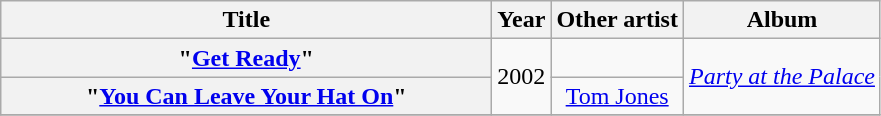<table class="wikitable plainrowheaders" style="text-align:center;">
<tr>
<th scope="col" style="width:20em;">Title</th>
<th scope="col">Year</th>
<th scope="col">Other artist</th>
<th scope="col">Album</th>
</tr>
<tr>
<th scope="row">"<a href='#'>Get Ready</a>"</th>
<td rowspan=2>2002</td>
<td></td>
<td rowspan=2><em><a href='#'>Party at the Palace</a></em></td>
</tr>
<tr>
<th scope="row">"<a href='#'>You Can Leave Your Hat On</a>"</th>
<td><a href='#'>Tom Jones</a></td>
</tr>
<tr>
</tr>
</table>
